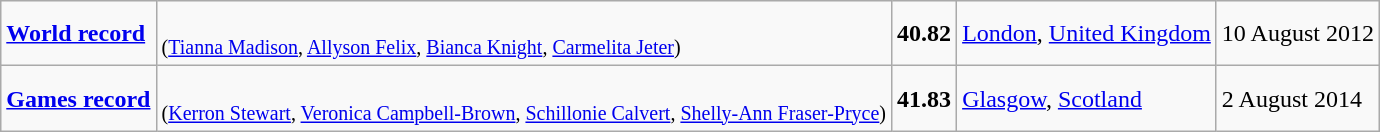<table class="wikitable">
<tr>
<td><a href='#'><strong>World record</strong></a></td>
<td><br><small>(<a href='#'>Tianna Madison</a>, <a href='#'>Allyson Felix</a>, <a href='#'>Bianca Knight</a>, <a href='#'>Carmelita Jeter</a>)</small></td>
<td><strong>40.82</strong></td>
<td><a href='#'>London</a>, <a href='#'>United Kingdom</a></td>
<td>10 August 2012</td>
</tr>
<tr>
<td><a href='#'><strong>Games record</strong></a></td>
<td><br><small>(<a href='#'>Kerron Stewart</a>, <a href='#'>Veronica Campbell-Brown</a>, <a href='#'>Schillonie Calvert</a>, <a href='#'>Shelly-Ann Fraser-Pryce</a>)</small></td>
<td><strong>41.83</strong></td>
<td><a href='#'>Glasgow</a>, <a href='#'>Scotland</a></td>
<td>2 August 2014</td>
</tr>
</table>
